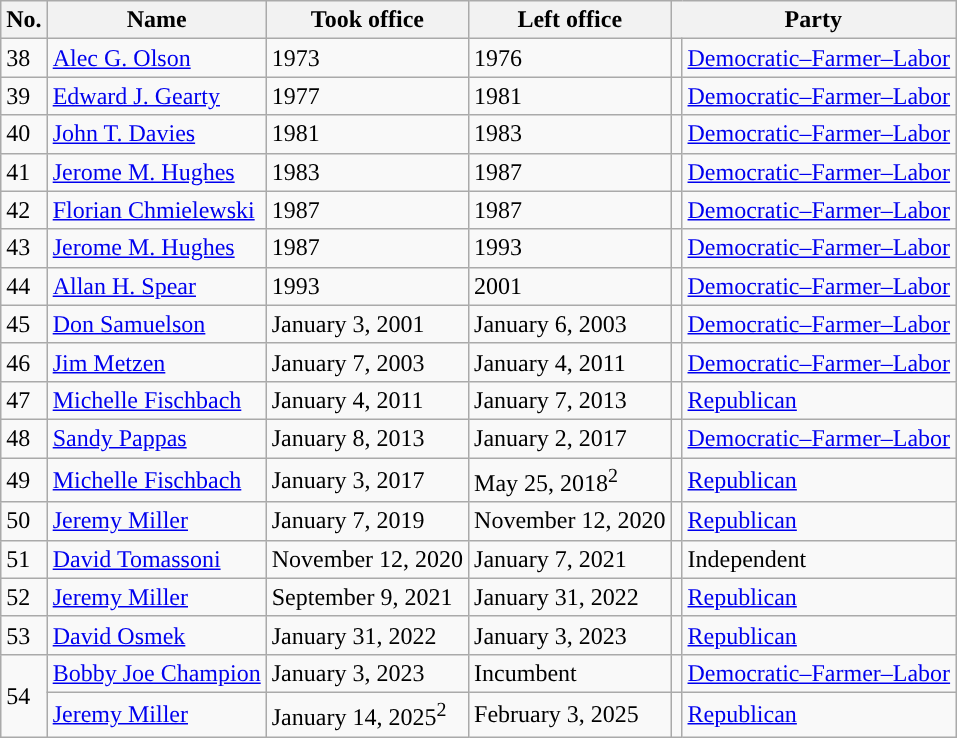<table class="wikitable sortable">
<tr>
<th>No.</th>
<th>Name</th>
<th>Took office</th>
<th>Left office</th>
<th colspan="2">Party</th>
</tr>
<tr>
<td>38</td>
<td><a href='#'>Alec G. Olson</a></td>
<td>1973</td>
<td>1976</td>
<td style="background:"></td>
<td><a href='#'>Democratic–Farmer–Labor</a></td>
</tr>
<tr>
<td>39</td>
<td><a href='#'>Edward J. Gearty</a></td>
<td>1977</td>
<td>1981</td>
<td style="background:"></td>
<td><a href='#'>Democratic–Farmer–Labor</a></td>
</tr>
<tr>
<td>40</td>
<td><a href='#'>John T. Davies</a></td>
<td>1981</td>
<td>1983</td>
<td style="background:"></td>
<td><a href='#'>Democratic–Farmer–Labor</a></td>
</tr>
<tr>
<td>41</td>
<td><a href='#'>Jerome M. Hughes</a></td>
<td>1983</td>
<td>1987</td>
<td style="background:"></td>
<td><a href='#'>Democratic–Farmer–Labor</a></td>
</tr>
<tr>
<td>42</td>
<td><a href='#'>Florian Chmielewski</a></td>
<td>1987</td>
<td>1987</td>
<td style="background:"></td>
<td><a href='#'>Democratic–Farmer–Labor</a></td>
</tr>
<tr>
<td>43</td>
<td><a href='#'>Jerome M. Hughes</a></td>
<td>1987</td>
<td>1993</td>
<td style="background:"></td>
<td><a href='#'>Democratic–Farmer–Labor</a></td>
</tr>
<tr>
<td>44</td>
<td><a href='#'>Allan H. Spear</a></td>
<td>1993</td>
<td>2001</td>
<td style="background:"></td>
<td><a href='#'>Democratic–Farmer–Labor</a></td>
</tr>
<tr>
<td>45</td>
<td><a href='#'>Don Samuelson</a></td>
<td>January 3, 2001</td>
<td>January 6, 2003</td>
<td style="background:"></td>
<td><a href='#'>Democratic–Farmer–Labor</a></td>
</tr>
<tr>
<td>46</td>
<td><a href='#'>Jim Metzen</a></td>
<td>January 7, 2003</td>
<td>January 4, 2011</td>
<td style="background:"></td>
<td><a href='#'>Democratic–Farmer–Labor</a></td>
</tr>
<tr>
<td>47</td>
<td><a href='#'>Michelle Fischbach</a></td>
<td>January 4, 2011</td>
<td>January 7, 2013</td>
<td style="background:"></td>
<td><a href='#'>Republican</a></td>
</tr>
<tr>
<td>48</td>
<td><a href='#'>Sandy Pappas</a></td>
<td>January 8, 2013</td>
<td>January 2, 2017</td>
<td style="background:"></td>
<td><a href='#'>Democratic–Farmer–Labor</a></td>
</tr>
<tr>
<td>49</td>
<td><a href='#'>Michelle Fischbach</a></td>
<td>January 3, 2017</td>
<td>May 25, 2018<sup>2</sup></td>
<td style="background:"></td>
<td><a href='#'>Republican</a></td>
</tr>
<tr>
<td>50</td>
<td><a href='#'>Jeremy Miller</a></td>
<td>January 7, 2019</td>
<td>November 12, 2020</td>
<td style="background:"></td>
<td><a href='#'>Republican</a></td>
</tr>
<tr>
<td>51</td>
<td><a href='#'>David Tomassoni</a></td>
<td>November 12, 2020</td>
<td>January 7, 2021</td>
<td style="background:"></td>
<td>Independent</td>
</tr>
<tr>
<td>52</td>
<td><a href='#'>Jeremy Miller</a></td>
<td>September 9, 2021</td>
<td>January 31, 2022</td>
<td style="background:"></td>
<td><a href='#'>Republican</a></td>
</tr>
<tr>
<td>53</td>
<td><a href='#'>David Osmek</a></td>
<td>January 31, 2022</td>
<td>January 3, 2023</td>
<td style="background:"></td>
<td><a href='#'>Republican</a></td>
</tr>
<tr>
<td rowspan="2">54</td>
<td><a href='#'>Bobby Joe Champion</a></td>
<td>January 3, 2023</td>
<td>Incumbent</td>
<td style="background:"></td>
<td><a href='#'>Democratic–Farmer–Labor</a></td>
</tr>
<tr>
<td><a href='#'>Jeremy Miller</a></td>
<td>January 14, 2025<sup>2</sup></td>
<td>February 3, 2025</td>
<td style="background:"></td>
<td><a href='#'>Republican</a></td>
</tr>
</table>
